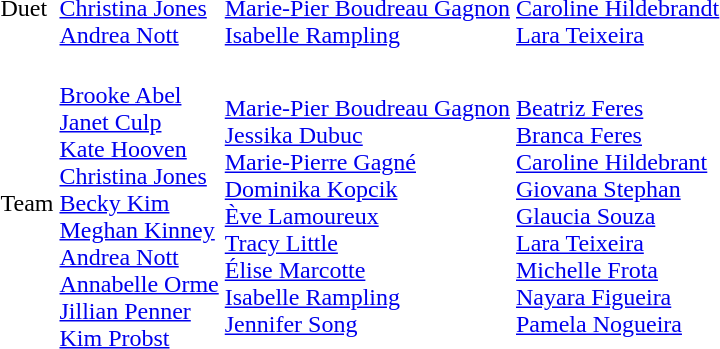<table>
<tr>
<td>Duet</td>
<td><br><a href='#'>Christina Jones</a><br><a href='#'>Andrea Nott</a></td>
<td><br><a href='#'>Marie-Pier Boudreau Gagnon</a><br><a href='#'>Isabelle Rampling</a></td>
<td><br><a href='#'>Caroline Hildebrandt</a><br><a href='#'>Lara Teixeira</a></td>
</tr>
<tr>
<td>Team</td>
<td><br><a href='#'>Brooke Abel</a><br><a href='#'>Janet Culp</a><br><a href='#'>Kate Hooven</a><br><a href='#'>Christina Jones</a><br><a href='#'>Becky Kim</a><br><a href='#'>Meghan Kinney</a><br><a href='#'>Andrea Nott</a><br><a href='#'>Annabelle Orme</a><br><a href='#'>Jillian Penner</a><br><a href='#'>Kim Probst</a></td>
<td><br><a href='#'>Marie-Pier Boudreau Gagnon</a><br><a href='#'>Jessika Dubuc</a><br><a href='#'>Marie-Pierre Gagné</a><br><a href='#'>Dominika Kopcik</a><br><a href='#'>Ève Lamoureux</a><br><a href='#'>Tracy Little</a><br><a href='#'>Élise Marcotte</a><br><a href='#'>Isabelle Rampling</a><br><a href='#'>Jennifer Song</a></td>
<td><br><a href='#'>Beatriz Feres</a><br><a href='#'>Branca Feres</a><br><a href='#'>Caroline Hildebrant</a><br><a href='#'>Giovana Stephan</a><br><a href='#'>Glaucia Souza</a><br><a href='#'>Lara Teixeira</a><br><a href='#'>Michelle Frota</a><br><a href='#'>Nayara Figueira</a><br><a href='#'>Pamela Nogueira</a></td>
</tr>
</table>
